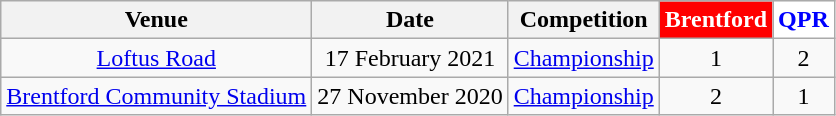<table class="wikitable" style="text-align: center;">
<tr>
<th>Venue</th>
<th>Date</th>
<th>Competition</th>
<th align="center"; style="background:#FF0000; color:#FFF">Brentford</th>
<th align="center"; style="background:#FFFFFF; color:#0000FF">QPR</th>
</tr>
<tr>
<td><a href='#'>Loftus Road</a></td>
<td>17 February 2021</td>
<td><a href='#'>Championship</a></td>
<td>1</td>
<td>2</td>
</tr>
<tr>
<td><a href='#'>Brentford Community Stadium</a></td>
<td>27 November 2020</td>
<td><a href='#'>Championship</a></td>
<td>2</td>
<td>1</td>
</tr>
</table>
